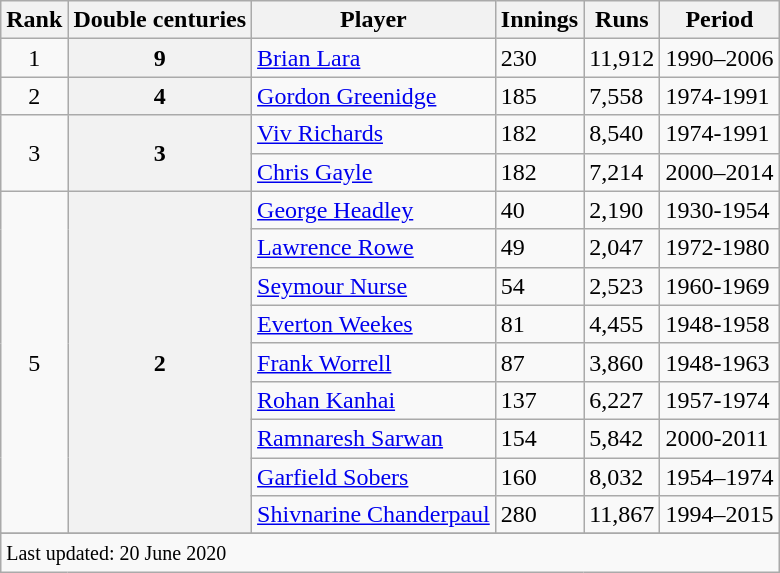<table class="wikitable plainrowheaders sortable">
<tr>
<th scope=col>Rank</th>
<th scope=col>Double centuries</th>
<th scope=col>Player</th>
<th scope=col>Innings</th>
<th scope=col>Runs</th>
<th scope=col>Period</th>
</tr>
<tr>
<td align=center>1</td>
<th>9</th>
<td><a href='#'>Brian Lara</a></td>
<td>230</td>
<td>11,912</td>
<td>1990–2006</td>
</tr>
<tr>
<td align=center>2</td>
<th>4</th>
<td><a href='#'>Gordon Greenidge</a></td>
<td>185</td>
<td>7,558</td>
<td>1974-1991</td>
</tr>
<tr>
<td align=center rowspan=2>3</td>
<th rowspan=2>3</th>
<td><a href='#'>Viv Richards</a></td>
<td>182</td>
<td>8,540</td>
<td>1974-1991</td>
</tr>
<tr>
<td><a href='#'>Chris Gayle</a></td>
<td>182</td>
<td>7,214</td>
<td>2000–2014</td>
</tr>
<tr>
<td align=center rowspan=9>5</td>
<th rowspan=9>2</th>
<td><a href='#'>George Headley</a></td>
<td>40</td>
<td>2,190</td>
<td>1930-1954</td>
</tr>
<tr>
<td><a href='#'>Lawrence Rowe</a></td>
<td>49</td>
<td>2,047</td>
<td>1972-1980</td>
</tr>
<tr>
<td><a href='#'>Seymour Nurse</a></td>
<td>54</td>
<td>2,523</td>
<td>1960-1969</td>
</tr>
<tr>
<td><a href='#'>Everton Weekes</a></td>
<td>81</td>
<td>4,455</td>
<td>1948-1958</td>
</tr>
<tr>
<td><a href='#'>Frank Worrell</a></td>
<td>87</td>
<td>3,860</td>
<td>1948-1963</td>
</tr>
<tr>
<td><a href='#'>Rohan Kanhai</a></td>
<td>137</td>
<td>6,227</td>
<td>1957-1974</td>
</tr>
<tr>
<td><a href='#'>Ramnaresh Sarwan</a></td>
<td>154</td>
<td>5,842</td>
<td>2000-2011</td>
</tr>
<tr>
<td><a href='#'>Garfield Sobers</a></td>
<td>160</td>
<td>8,032</td>
<td>1954–1974</td>
</tr>
<tr>
<td><a href='#'>Shivnarine Chanderpaul</a></td>
<td>280</td>
<td>11,867</td>
<td>1994–2015</td>
</tr>
<tr>
</tr>
<tr class=sortbottom>
<td colspan=6><small>Last updated: 20 June 2020</small></td>
</tr>
</table>
